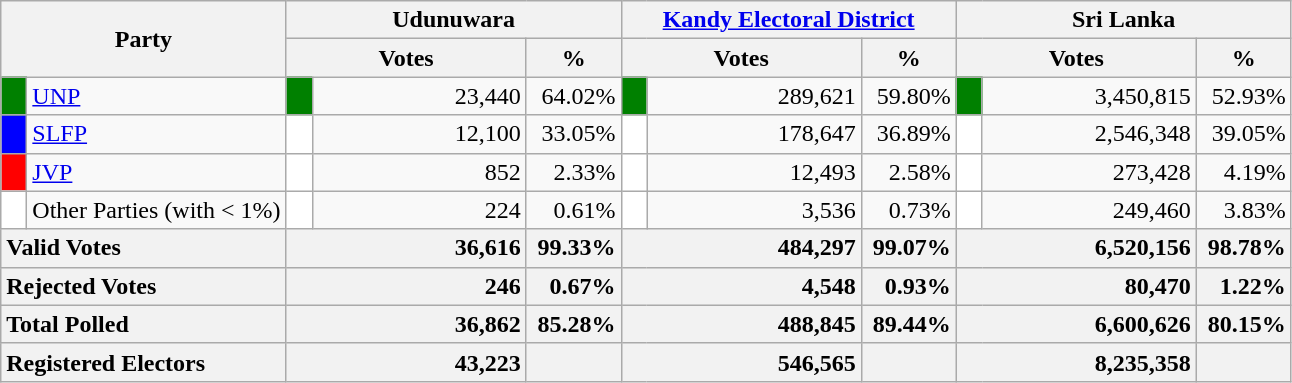<table class="wikitable">
<tr>
<th colspan="2" width="144px"rowspan="2">Party</th>
<th colspan="3" width="216px">Udunuwara</th>
<th colspan="3" width="216px"><a href='#'>Kandy Electoral District</a></th>
<th colspan="3" width="216px">Sri Lanka</th>
</tr>
<tr>
<th colspan="2" width="144px">Votes</th>
<th>%</th>
<th colspan="2" width="144px">Votes</th>
<th>%</th>
<th colspan="2" width="144px">Votes</th>
<th>%</th>
</tr>
<tr>
<td style="background-color:green;" width="10px"></td>
<td style="text-align:left;"><a href='#'>UNP</a></td>
<td style="background-color:green;" width="10px"></td>
<td style="text-align:right;">23,440</td>
<td style="text-align:right;">64.02%</td>
<td style="background-color:green;" width="10px"></td>
<td style="text-align:right;">289,621</td>
<td style="text-align:right;">59.80%</td>
<td style="background-color:green;" width="10px"></td>
<td style="text-align:right;">3,450,815</td>
<td style="text-align:right;">52.93%</td>
</tr>
<tr>
<td style="background-color:blue;" width="10px"></td>
<td style="text-align:left;"><a href='#'>SLFP</a></td>
<td style="background-color:white;" width="10px"></td>
<td style="text-align:right;">12,100</td>
<td style="text-align:right;">33.05%</td>
<td style="background-color:white;" width="10px"></td>
<td style="text-align:right;">178,647</td>
<td style="text-align:right;">36.89%</td>
<td style="background-color:white;" width="10px"></td>
<td style="text-align:right;">2,546,348</td>
<td style="text-align:right;">39.05%</td>
</tr>
<tr>
<td style="background-color:red;" width="10px"></td>
<td style="text-align:left;"><a href='#'>JVP</a></td>
<td style="background-color:white;" width="10px"></td>
<td style="text-align:right;">852</td>
<td style="text-align:right;">2.33%</td>
<td style="background-color:white;" width="10px"></td>
<td style="text-align:right;">12,493</td>
<td style="text-align:right;">2.58%</td>
<td style="background-color:white;" width="10px"></td>
<td style="text-align:right;">273,428</td>
<td style="text-align:right;">4.19%</td>
</tr>
<tr>
<td style="background-color:white;" width="10px"></td>
<td style="text-align:left;">Other Parties (with < 1%)</td>
<td style="background-color:white;" width="10px"></td>
<td style="text-align:right;">224</td>
<td style="text-align:right;">0.61%</td>
<td style="background-color:white;" width="10px"></td>
<td style="text-align:right;">3,536</td>
<td style="text-align:right;">0.73%</td>
<td style="background-color:white;" width="10px"></td>
<td style="text-align:right;">249,460</td>
<td style="text-align:right;">3.83%</td>
</tr>
<tr>
<th colspan="2" width="144px"style="text-align:left;">Valid Votes</th>
<th style="text-align:right;"colspan="2" width="144px">36,616</th>
<th style="text-align:right;">99.33%</th>
<th style="text-align:right;"colspan="2" width="144px">484,297</th>
<th style="text-align:right;">99.07%</th>
<th style="text-align:right;"colspan="2" width="144px">6,520,156</th>
<th style="text-align:right;">98.78%</th>
</tr>
<tr>
<th colspan="2" width="144px"style="text-align:left;">Rejected Votes</th>
<th style="text-align:right;"colspan="2" width="144px">246</th>
<th style="text-align:right;">0.67%</th>
<th style="text-align:right;"colspan="2" width="144px">4,548</th>
<th style="text-align:right;">0.93%</th>
<th style="text-align:right;"colspan="2" width="144px">80,470</th>
<th style="text-align:right;">1.22%</th>
</tr>
<tr>
<th colspan="2" width="144px"style="text-align:left;">Total Polled</th>
<th style="text-align:right;"colspan="2" width="144px">36,862</th>
<th style="text-align:right;">85.28%</th>
<th style="text-align:right;"colspan="2" width="144px">488,845</th>
<th style="text-align:right;">89.44%</th>
<th style="text-align:right;"colspan="2" width="144px">6,600,626</th>
<th style="text-align:right;">80.15%</th>
</tr>
<tr>
<th colspan="2" width="144px"style="text-align:left;">Registered Electors</th>
<th style="text-align:right;"colspan="2" width="144px">43,223</th>
<th></th>
<th style="text-align:right;"colspan="2" width="144px">546,565</th>
<th></th>
<th style="text-align:right;"colspan="2" width="144px">8,235,358</th>
<th></th>
</tr>
</table>
